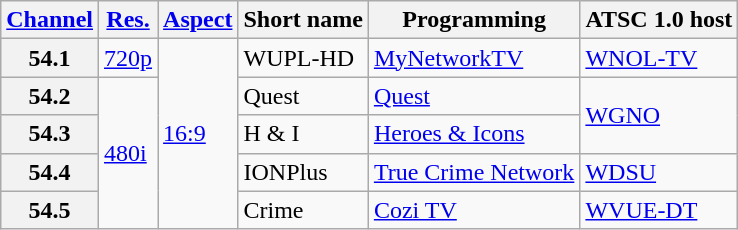<table class="wikitable">
<tr>
<th scope = "col"><a href='#'>Channel</a></th>
<th scope = "col"><a href='#'>Res.</a></th>
<th scope = "col"><a href='#'>Aspect</a></th>
<th scope = "col">Short name</th>
<th scope = "col">Programming</th>
<th scope = "col">ATSC 1.0 host</th>
</tr>
<tr>
<th scope = "row">54.1</th>
<td><a href='#'>720p</a></td>
<td rowspan=5><a href='#'>16:9</a></td>
<td>WUPL-HD</td>
<td><a href='#'>MyNetworkTV</a></td>
<td><a href='#'>WNOL-TV</a></td>
</tr>
<tr>
<th scope = "row">54.2</th>
<td rowspan=4><a href='#'>480i</a></td>
<td>Quest</td>
<td><a href='#'>Quest</a></td>
<td rowspan=2><a href='#'>WGNO</a></td>
</tr>
<tr>
<th scope = "row">54.3</th>
<td>H & I</td>
<td><a href='#'>Heroes & Icons</a></td>
</tr>
<tr>
<th scope = "row">54.4</th>
<td>IONPlus</td>
<td><a href='#'>True Crime Network</a></td>
<td><a href='#'>WDSU</a></td>
</tr>
<tr>
<th scope = "row">54.5</th>
<td>Crime</td>
<td><a href='#'>Cozi TV</a></td>
<td><a href='#'>WVUE-DT</a></td>
</tr>
</table>
